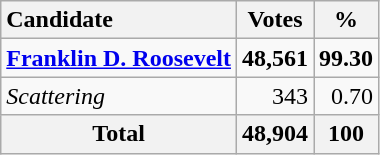<table class="wikitable sortable plainrowheaders" style="text-align:right">
<tr>
<th style="text-align:left;">Candidate</th>
<th>Votes</th>
<th>%</th>
</tr>
<tr>
<td style="text-align:left;"><strong><a href='#'>Franklin D. Roosevelt</a></strong></td>
<td><strong>48,561</strong></td>
<td><strong>99.30</strong></td>
</tr>
<tr>
<td style="text-align:left;"><em>Scattering</em></td>
<td>343</td>
<td>0.70</td>
</tr>
<tr class="sortbottom">
<th>Total</th>
<th>48,904</th>
<th>100</th>
</tr>
</table>
